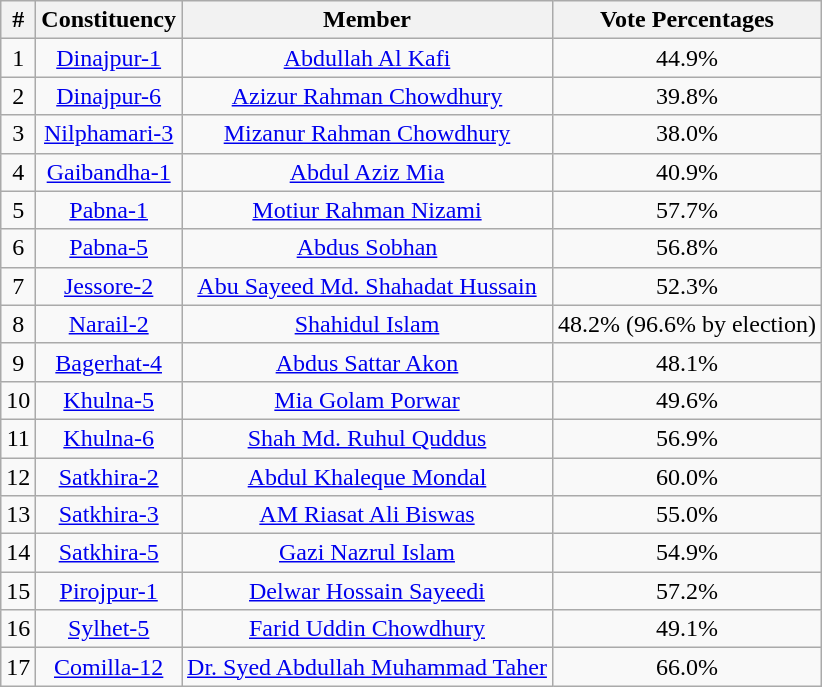<table class="wikitable sortable" style="text-align:center;">
<tr>
<th>#</th>
<th>Constituency</th>
<th>Member</th>
<th>Vote Percentages</th>
</tr>
<tr>
<td>1</td>
<td><a href='#'>Dinajpur-1</a></td>
<td><a href='#'>Abdullah Al Kafi</a></td>
<td>44.9%</td>
</tr>
<tr>
<td>2</td>
<td><a href='#'>Dinajpur-6</a></td>
<td><a href='#'>Azizur Rahman Chowdhury</a></td>
<td>39.8%</td>
</tr>
<tr>
<td>3</td>
<td><a href='#'>Nilphamari-3</a></td>
<td><a href='#'>Mizanur Rahman Chowdhury</a></td>
<td>38.0%</td>
</tr>
<tr>
<td>4</td>
<td><a href='#'>Gaibandha-1</a></td>
<td><a href='#'>Abdul Aziz Mia</a></td>
<td>40.9%</td>
</tr>
<tr>
<td>5</td>
<td><a href='#'>Pabna-1</a></td>
<td><a href='#'>Motiur Rahman Nizami</a></td>
<td>57.7%</td>
</tr>
<tr>
<td>6</td>
<td><a href='#'>Pabna-5</a></td>
<td><a href='#'>Abdus Sobhan</a></td>
<td>56.8%</td>
</tr>
<tr>
<td>7</td>
<td><a href='#'>Jessore-2</a></td>
<td><a href='#'>Abu Sayeed Md. Shahadat Hussain</a></td>
<td>52.3%</td>
</tr>
<tr>
<td>8</td>
<td><a href='#'>Narail-2</a></td>
<td><a href='#'>Shahidul Islam</a></td>
<td>48.2% (96.6% by election)</td>
</tr>
<tr>
<td>9</td>
<td><a href='#'>Bagerhat-4</a></td>
<td><a href='#'>Abdus Sattar Akon</a></td>
<td>48.1%</td>
</tr>
<tr>
<td>10</td>
<td><a href='#'>Khulna-5</a></td>
<td><a href='#'>Mia Golam Porwar</a></td>
<td>49.6%</td>
</tr>
<tr>
<td>11</td>
<td><a href='#'>Khulna-6</a></td>
<td><a href='#'>Shah Md. Ruhul Quddus</a></td>
<td>56.9%</td>
</tr>
<tr>
<td>12</td>
<td><a href='#'>Satkhira-2</a></td>
<td><a href='#'>Abdul Khaleque Mondal</a></td>
<td>60.0%</td>
</tr>
<tr>
<td>13</td>
<td><a href='#'>Satkhira-3</a></td>
<td><a href='#'>AM Riasat Ali Biswas</a></td>
<td>55.0%</td>
</tr>
<tr>
<td>14</td>
<td><a href='#'>Satkhira-5</a></td>
<td><a href='#'>Gazi Nazrul Islam</a></td>
<td>54.9%</td>
</tr>
<tr>
<td>15</td>
<td><a href='#'>Pirojpur-1</a></td>
<td><a href='#'>Delwar Hossain Sayeedi</a></td>
<td>57.2%</td>
</tr>
<tr>
<td>16</td>
<td><a href='#'>Sylhet-5</a></td>
<td><a href='#'>Farid Uddin Chowdhury</a></td>
<td>49.1%</td>
</tr>
<tr>
<td>17</td>
<td><a href='#'>Comilla-12</a></td>
<td><a href='#'>Dr. Syed Abdullah Muhammad Taher</a></td>
<td>66.0%</td>
</tr>
</table>
